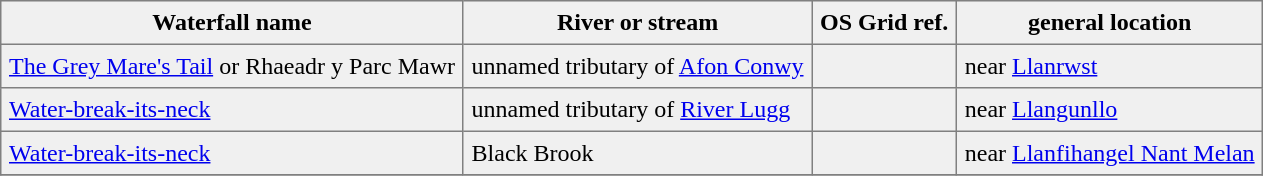<table border=1 cellspacing=0 cellpadding=5 style="border-collapse: collapse; background:#f0f0f0;">
<tr>
<th>Waterfall name</th>
<th>River or stream</th>
<th>OS Grid ref.</th>
<th>general location</th>
</tr>
<tr>
<td><a href='#'>The Grey Mare's Tail</a> or Rhaeadr y Parc Mawr</td>
<td>unnamed tributary of <a href='#'>Afon Conwy</a></td>
<td></td>
<td>near <a href='#'>Llanrwst</a></td>
</tr>
<tr>
<td><a href='#'>Water-break-its-neck</a></td>
<td>unnamed tributary of <a href='#'>River Lugg</a></td>
<td></td>
<td>near <a href='#'>Llangunllo</a></td>
</tr>
<tr>
<td><a href='#'>Water-break-its-neck</a></td>
<td>Black Brook</td>
<td></td>
<td>near <a href='#'>Llanfihangel Nant Melan</a></td>
</tr>
<tr>
</tr>
</table>
